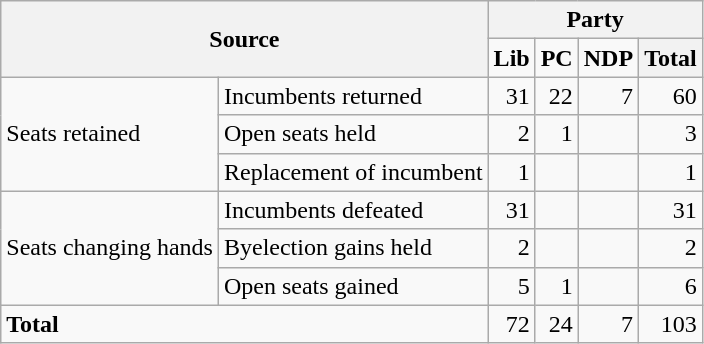<table class="wikitable" style="text-align:right;">
<tr>
<th colspan="2" rowspan="2">Source</th>
<th colspan="6">Party</th>
</tr>
<tr>
<td><strong>Lib</strong></td>
<td><strong>PC</strong></td>
<td><strong>NDP</strong></td>
<th>Total</th>
</tr>
<tr>
<td rowspan="3" style="text-align:left;">Seats retained</td>
<td style="text-align:left;">Incumbents returned</td>
<td>31</td>
<td>22</td>
<td>7</td>
<td>60</td>
</tr>
<tr>
<td style="text-align:left;">Open seats held</td>
<td>2</td>
<td>1</td>
<td></td>
<td>3</td>
</tr>
<tr>
<td style="text-align:left;">Replacement of incumbent</td>
<td>1</td>
<td></td>
<td></td>
<td>1</td>
</tr>
<tr>
<td rowspan="3" style="text-align:left;">Seats changing hands</td>
<td style="text-align:left;">Incumbents defeated</td>
<td>31</td>
<td></td>
<td></td>
<td>31</td>
</tr>
<tr>
<td style="text-align:left;">Byelection gains held</td>
<td>2</td>
<td></td>
<td></td>
<td>2</td>
</tr>
<tr>
<td style="text-align:left;">Open seats gained</td>
<td>5</td>
<td>1</td>
<td></td>
<td>6</td>
</tr>
<tr>
<td colspan="2" style="text-align:left;"><strong>Total</strong></td>
<td>72</td>
<td>24</td>
<td>7</td>
<td>103</td>
</tr>
</table>
